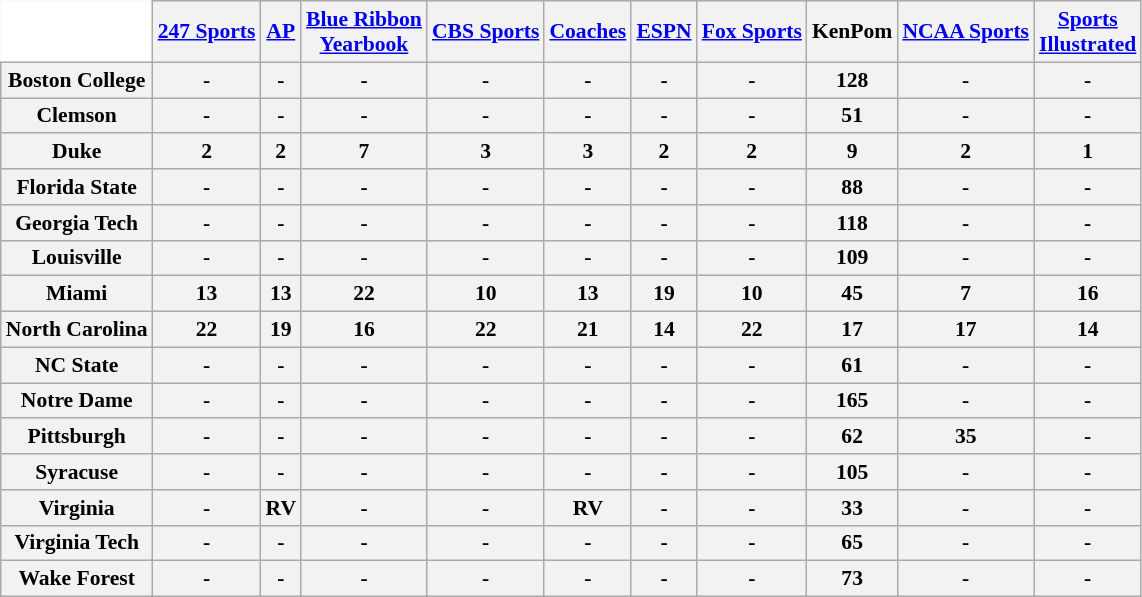<table class="wikitable" style="white-space:nowrap; font-size:90%;">
<tr>
<td style="background:white; border-top-style:hidden; border-left-style:hidden;"></td>
<th><a href='#'>247 Sports</a></th>
<th><a href='#'>AP</a></th>
<th><a href='#'>Blue Ribbon<br>Yearbook</a></th>
<th><a href='#'>CBS Sports</a></th>
<th><a href='#'>Coaches</a></th>
<th><a href='#'>ESPN</a></th>
<th><a href='#'>Fox Sports</a></th>
<th>KenPom</th>
<th><a href='#'>NCAA Sports</a></th>
<th><a href='#'>Sports<br>Illustrated</a></th>
</tr>
<tr style="text-align:center;">
<th style=>Boston College</th>
<th>-</th>
<th>-</th>
<th>-</th>
<th>-</th>
<th>-</th>
<th>-</th>
<th>-</th>
<th>128</th>
<th>-</th>
<th>-</th>
</tr>
<tr style="text-align:center;">
<th style=>Clemson</th>
<th>-</th>
<th>-</th>
<th>-</th>
<th>-</th>
<th>-</th>
<th>-</th>
<th>-</th>
<th>51</th>
<th>-</th>
<th>-</th>
</tr>
<tr style="text-align:center;">
<th style=>Duke</th>
<th>2</th>
<th>2</th>
<th>7</th>
<th>3</th>
<th>3</th>
<th>2</th>
<th>2</th>
<th>9</th>
<th>2</th>
<th>1</th>
</tr>
<tr style="text-align:center;">
<th style=>Florida State</th>
<th>-</th>
<th>-</th>
<th>-</th>
<th>-</th>
<th>-</th>
<th>-</th>
<th>-</th>
<th>88</th>
<th>-</th>
<th>-</th>
</tr>
<tr style="text-align:center;">
<th style=>Georgia Tech</th>
<th>-</th>
<th>-</th>
<th>-</th>
<th>-</th>
<th>-</th>
<th>-</th>
<th>-</th>
<th>118</th>
<th>-</th>
<th>-</th>
</tr>
<tr style="text-align:center;">
<th style=>Louisville</th>
<th>-</th>
<th>-</th>
<th>-</th>
<th>-</th>
<th>-</th>
<th>-</th>
<th>-</th>
<th>109</th>
<th>-</th>
<th>-</th>
</tr>
<tr style="text-align:center;">
<th style=>Miami</th>
<th>13</th>
<th>13</th>
<th>22</th>
<th>10</th>
<th>13</th>
<th>19</th>
<th>10</th>
<th>45</th>
<th>7</th>
<th>16</th>
</tr>
<tr style="text-align:center;">
<th style=>North Carolina</th>
<th>22</th>
<th>19</th>
<th>16</th>
<th>22</th>
<th>21</th>
<th>14</th>
<th>22</th>
<th>17</th>
<th>17</th>
<th>14</th>
</tr>
<tr style="text-align:center;">
<th style=>NC State</th>
<th>-</th>
<th>-</th>
<th>-</th>
<th>-</th>
<th>-</th>
<th>-</th>
<th>-</th>
<th>61</th>
<th>-</th>
<th>-</th>
</tr>
<tr style="text-align:center;">
<th style=>Notre Dame</th>
<th>-</th>
<th>-</th>
<th>-</th>
<th>-</th>
<th>-</th>
<th>-</th>
<th>-</th>
<th>165</th>
<th>-</th>
<th>-</th>
</tr>
<tr style="text-align:center;">
<th style=>Pittsburgh</th>
<th>-</th>
<th>-</th>
<th>-</th>
<th>-</th>
<th>-</th>
<th>-</th>
<th>-</th>
<th>62</th>
<th>35</th>
<th>-</th>
</tr>
<tr style="text-align:center;">
<th style=>Syracuse</th>
<th>-</th>
<th>-</th>
<th>-</th>
<th>-</th>
<th>-</th>
<th>-</th>
<th>-</th>
<th>105</th>
<th>-</th>
<th>-</th>
</tr>
<tr style="text-align:center;">
<th style=>Virginia</th>
<th>-</th>
<th>RV</th>
<th>-</th>
<th>-</th>
<th>RV</th>
<th>-</th>
<th>-</th>
<th>33</th>
<th>-</th>
<th>-</th>
</tr>
<tr style="text-align:center;">
<th style=>Virginia Tech</th>
<th>-</th>
<th>-</th>
<th>-</th>
<th>-</th>
<th>-</th>
<th>-</th>
<th>-</th>
<th>65</th>
<th>-</th>
<th>-</th>
</tr>
<tr style="text-align:center;">
<th style=>Wake Forest</th>
<th>-</th>
<th>-</th>
<th>-</th>
<th>-</th>
<th>-</th>
<th>-</th>
<th>-</th>
<th>73</th>
<th>-</th>
<th>-</th>
</tr>
</table>
